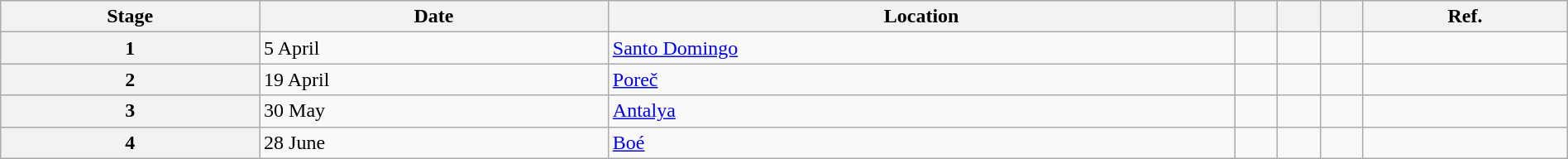<table class="wikitable" style="width:100%">
<tr>
<th>Stage</th>
<th>Date</th>
<th>Location</th>
<th></th>
<th></th>
<th></th>
<th>Ref.</th>
</tr>
<tr>
<th>1</th>
<td>5 April</td>
<td> <a href='#'>Santo Domingo</a></td>
<td></td>
<td></td>
<td></td>
<td></td>
</tr>
<tr>
<th>2</th>
<td>19 April</td>
<td> <a href='#'>Poreč</a></td>
<td></td>
<td></td>
<td></td>
<td></td>
</tr>
<tr>
<th>3</th>
<td>30 May</td>
<td> <a href='#'>Antalya</a></td>
<td></td>
<td></td>
<td></td>
<td></td>
</tr>
<tr>
<th>4</th>
<td>28 June</td>
<td> <a href='#'>Boé</a></td>
<td></td>
<td></td>
<td></td>
<td></td>
</tr>
</table>
